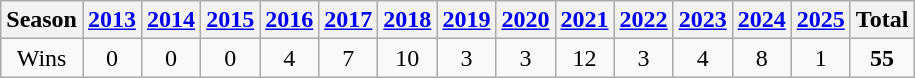<table class=wikitable>
<tr>
<th>Season</th>
<th><a href='#'>2013</a></th>
<th><a href='#'>2014</a></th>
<th><a href='#'>2015</a></th>
<th><a href='#'>2016</a></th>
<th><a href='#'>2017</a></th>
<th><a href='#'>2018</a></th>
<th><a href='#'>2019</a></th>
<th><a href='#'>2020</a></th>
<th><a href='#'>2021</a></th>
<th><a href='#'>2022</a></th>
<th><a href='#'>2023</a></th>
<th><a href='#'>2024</a></th>
<th><a href='#'>2025</a></th>
<th>Total</th>
</tr>
<tr align=center>
<td>Wins</td>
<td>0</td>
<td>0</td>
<td>0</td>
<td>4</td>
<td>7</td>
<td>10</td>
<td>3</td>
<td>3</td>
<td>12</td>
<td>3</td>
<td>4</td>
<td>8</td>
<td>1</td>
<td><strong>55</strong></td>
</tr>
</table>
